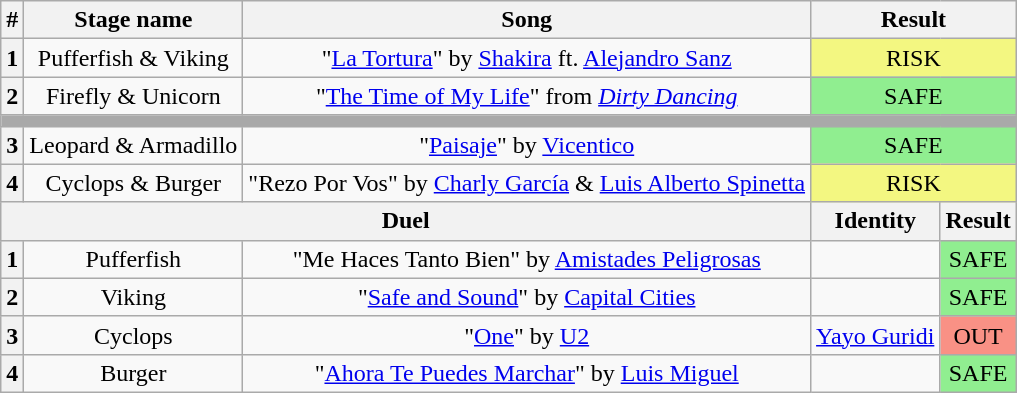<table class="wikitable plainrowheaders" style="text-align: center;">
<tr>
<th>#</th>
<th>Stage name</th>
<th>Song</th>
<th colspan="2">Result</th>
</tr>
<tr>
<th>1</th>
<td>Pufferfish & Viking</td>
<td>"<a href='#'>La Tortura</a>" by <a href='#'>Shakira</a> ft. <a href='#'>Alejandro Sanz</a></td>
<td colspan="2" bgcolor="#F3F781">RISK</td>
</tr>
<tr>
<th>2</th>
<td>Firefly & Unicorn</td>
<td>"<a href='#'>The Time of My Life</a>" from <em><a href='#'>Dirty Dancing</a></em></td>
<td colspan="2" bgcolor="lightgreen">SAFE</td>
</tr>
<tr>
<td colspan="5" style="background:darkgray"></td>
</tr>
<tr>
<th>3</th>
<td>Leopard & Armadillo</td>
<td>"<a href='#'>Paisaje</a>" by <a href='#'>Vicentico</a></td>
<td colspan="2" bgcolor="lightgreen">SAFE</td>
</tr>
<tr>
<th>4</th>
<td>Cyclops & Burger</td>
<td>"Rezo Por Vos" by <a href='#'>Charly García</a> & <a href='#'>Luis Alberto Spinetta</a></td>
<td colspan="2" bgcolor="#F3F781">RISK</td>
</tr>
<tr>
<th colspan="3">Duel</th>
<th>Identity</th>
<th>Result</th>
</tr>
<tr>
<th>1</th>
<td>Pufferfish</td>
<td>"Me Haces Tanto Bien" by <a href='#'>Amistades Peligrosas</a></td>
<td></td>
<td bgcolor="lightgreen">SAFE</td>
</tr>
<tr>
<th>2</th>
<td>Viking</td>
<td>"<a href='#'>Safe and Sound</a>" by <a href='#'>Capital Cities</a></td>
<td></td>
<td bgcolor="lightgreen">SAFE</td>
</tr>
<tr>
<th>3</th>
<td>Cyclops</td>
<td>"<a href='#'>One</a>" by <a href='#'>U2</a></td>
<td><a href='#'>Yayo Guridi</a></td>
<td bgcolor="#F99185">OUT</td>
</tr>
<tr>
<th>4</th>
<td>Burger</td>
<td>"<a href='#'>Ahora Te Puedes Marchar</a>" by <a href='#'>Luis Miguel</a></td>
<td></td>
<td bgcolor="lightgreen">SAFE</td>
</tr>
</table>
